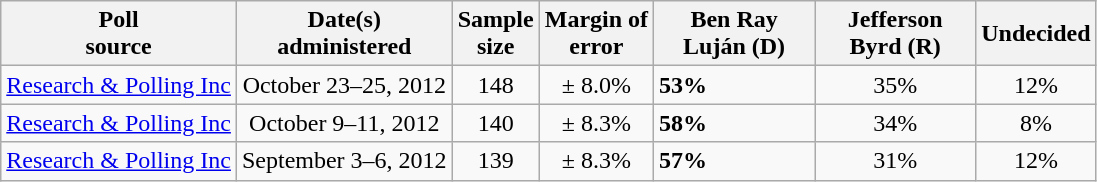<table class="wikitable">
<tr>
<th>Poll<br>source</th>
<th>Date(s)<br>administered</th>
<th>Sample<br>size</th>
<th>Margin of<br>error</th>
<th style="width:100px;">Ben Ray<br>Luján (D)</th>
<th style="width:100px;">Jefferson<br>Byrd (R)</th>
<th>Undecided</th>
</tr>
<tr>
<td><a href='#'>Research & Polling Inc</a></td>
<td align=center>October 23–25, 2012</td>
<td align=center>148</td>
<td align=center>± 8.0%</td>
<td><strong>53%</strong></td>
<td align=center>35%</td>
<td align=center>12%</td>
</tr>
<tr>
<td><a href='#'>Research & Polling Inc</a></td>
<td align=center>October 9–11, 2012</td>
<td align=center>140</td>
<td align=center>± 8.3%</td>
<td><strong>58%</strong></td>
<td align=center>34%</td>
<td align=center>8%</td>
</tr>
<tr>
<td><a href='#'>Research & Polling Inc</a></td>
<td align=center>September 3–6, 2012</td>
<td align=center>139</td>
<td align=center>± 8.3%</td>
<td><strong>57%</strong></td>
<td align=center>31%</td>
<td align=center>12%</td>
</tr>
</table>
